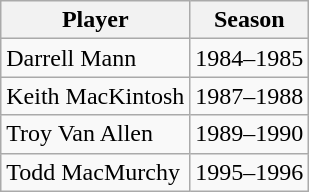<table class="wikitable" style="float:left; margin-right:1em;">
<tr>
<th>Player</th>
<th>Season</th>
</tr>
<tr align="left">
<td>Darrell Mann</td>
<td>1984–1985</td>
</tr>
<tr align="left">
<td>Keith MacKintosh</td>
<td>1987–1988</td>
</tr>
<tr align="left">
<td>Troy Van Allen</td>
<td>1989–1990</td>
</tr>
<tr align="left">
<td>Todd MacMurchy</td>
<td>1995–1996</td>
</tr>
</table>
